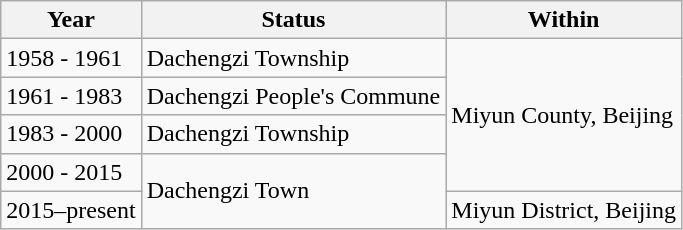<table class="wikitable">
<tr>
<th>Year</th>
<th>Status</th>
<th>Within</th>
</tr>
<tr>
<td>1958 - 1961</td>
<td>Dachengzi Township</td>
<td rowspan="4">Miyun County, Beijing</td>
</tr>
<tr>
<td>1961 - 1983</td>
<td>Dachengzi People's Commune</td>
</tr>
<tr>
<td>1983 - 2000</td>
<td>Dachengzi Township</td>
</tr>
<tr>
<td>2000 - 2015</td>
<td rowspan="2">Dachengzi Town</td>
</tr>
<tr>
<td>2015–present</td>
<td>Miyun District, Beijing</td>
</tr>
</table>
